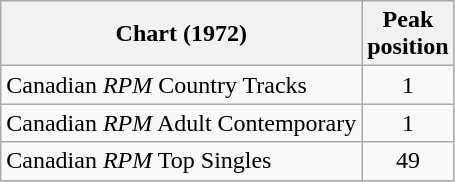<table class="wikitable">
<tr>
<th align="left">Chart (1972)</th>
<th align="center">Peak<br>position</th>
</tr>
<tr>
<td align="left">Canadian <em>RPM</em> Country Tracks</td>
<td align="center">1</td>
</tr>
<tr>
<td align="left">Canadian <em>RPM</em> Adult Contemporary</td>
<td align="center">1</td>
</tr>
<tr>
<td align="left">Canadian <em>RPM</em> Top Singles</td>
<td align="center">49</td>
</tr>
</table>
